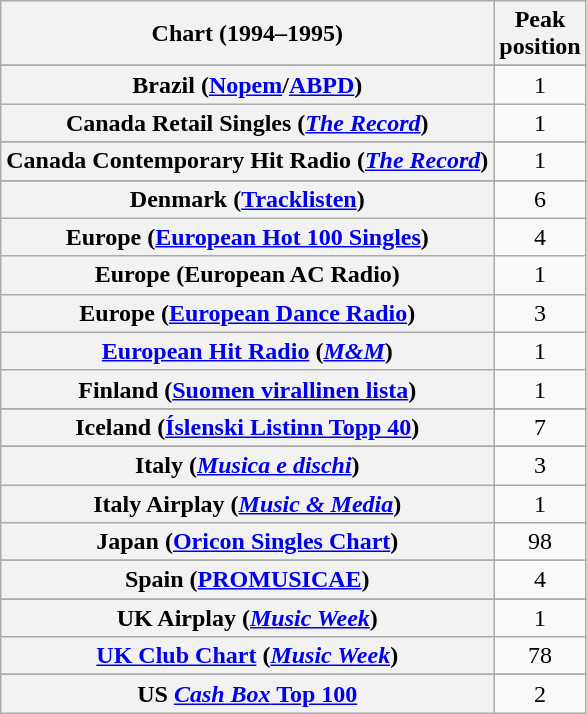<table class="wikitable sortable plainrowheaders" style="text-align:center">
<tr>
<th>Chart (1994–1995)</th>
<th>Peak<br>position</th>
</tr>
<tr>
</tr>
<tr>
</tr>
<tr>
</tr>
<tr>
<th scope="row">Brazil (<a href='#'>Nopem</a>/<a href='#'>ABPD</a>)</th>
<td>1</td>
</tr>
<tr>
<th scope="row">Canada Retail Singles (<em><a href='#'>The Record</a></em>)</th>
<td>1</td>
</tr>
<tr>
</tr>
<tr>
</tr>
<tr>
<th scope="row">Canada Contemporary Hit Radio (<em><a href='#'>The Record</a></em>)</th>
<td>1</td>
</tr>
<tr>
</tr>
<tr>
<th scope="row">Denmark (<a href='#'>Tracklisten</a>)</th>
<td>6</td>
</tr>
<tr>
<th scope="row">Europe (<a href='#'>European Hot 100 Singles</a>)</th>
<td>4</td>
</tr>
<tr>
<th scope="row">Europe (European AC Radio)</th>
<td>1</td>
</tr>
<tr>
<th scope="row">Europe (<a href='#'>European Dance Radio</a>)</th>
<td>3</td>
</tr>
<tr>
<th scope="row"><a href='#'>European Hit Radio</a> (<em><a href='#'>M&M</a></em>)</th>
<td>1</td>
</tr>
<tr>
<th scope="row">Finland (<a href='#'>Suomen virallinen lista</a>)</th>
<td>1</td>
</tr>
<tr>
</tr>
<tr>
</tr>
<tr>
<th scope="row">Iceland (<a href='#'>Íslenski Listinn Topp 40</a>)</th>
<td>7</td>
</tr>
<tr>
</tr>
<tr>
<th scope="row">Italy (<em><a href='#'>Musica e dischi</a></em>)</th>
<td>3</td>
</tr>
<tr>
<th scope="row">Italy Airplay (<em><a href='#'>Music & Media</a></em>)</th>
<td>1</td>
</tr>
<tr>
<th scope="row">Japan (<a href='#'>Oricon Singles Chart</a>)</th>
<td>98</td>
</tr>
<tr>
</tr>
<tr>
</tr>
<tr>
</tr>
<tr>
</tr>
<tr>
<th scope="row">Spain (<a href='#'>PROMUSICAE</a>)</th>
<td>4</td>
</tr>
<tr>
</tr>
<tr>
</tr>
<tr>
</tr>
<tr>
</tr>
<tr>
<th scope="row">UK Airplay (<em><a href='#'>Music Week</a></em>)</th>
<td>1</td>
</tr>
<tr>
<th scope="row"><a href='#'>UK Club Chart</a> (<em><a href='#'>Music Week</a></em>)</th>
<td>78</td>
</tr>
<tr>
</tr>
<tr>
</tr>
<tr>
</tr>
<tr>
</tr>
<tr>
</tr>
<tr>
</tr>
<tr>
<th scope="row">US <a href='#'><em>Cash Box</em> Top 100</a></th>
<td>2</td>
</tr>
</table>
